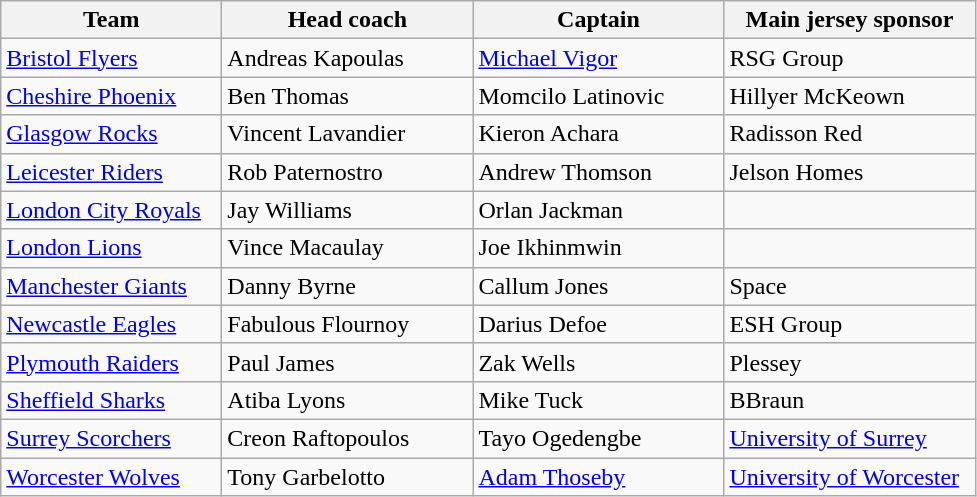<table class="wikitable sortable" style="text-align: left;">
<tr>
<th scope="col" style="width: 140px;">Team</th>
<th scope="col" style="width: 160px;">Head coach</th>
<th scope="col" style="width: 160px;">Captain</th>
<th scope="col" style="width: 160px;">Main jersey sponsor</th>
</tr>
<tr>
<td><a href='#'>Bristol Flyers</a></td>
<td> Andreas Kapoulas</td>
<td> <a href='#'>Michael Vigor</a></td>
<td>RSG Group</td>
</tr>
<tr>
<td><a href='#'>Cheshire Phoenix</a></td>
<td> Ben Thomas</td>
<td> Momcilo Latinovic</td>
<td>Hillyer McKeown</td>
</tr>
<tr>
<td><a href='#'>Glasgow Rocks</a></td>
<td> Vincent Lavandier</td>
<td> Kieron Achara</td>
<td>Radisson Red</td>
</tr>
<tr>
<td><a href='#'>Leicester Riders</a></td>
<td> Rob Paternostro</td>
<td> Andrew Thomson</td>
<td>Jelson Homes</td>
</tr>
<tr>
<td><a href='#'>London City Royals</a></td>
<td> Jay Williams</td>
<td> Orlan Jackman</td>
<td></td>
</tr>
<tr>
<td><a href='#'>London Lions</a></td>
<td> Vince Macaulay</td>
<td> Joe Ikhinmwin</td>
<td></td>
</tr>
<tr>
<td><a href='#'>Manchester Giants</a></td>
<td> Danny Byrne</td>
<td> Callum Jones</td>
<td>Space</td>
</tr>
<tr>
<td><a href='#'>Newcastle Eagles</a></td>
<td> Fabulous Flournoy</td>
<td> Darius Defoe</td>
<td>ESH Group</td>
</tr>
<tr>
<td><a href='#'>Plymouth Raiders</a></td>
<td> Paul James</td>
<td> Zak Wells</td>
<td>Plessey</td>
</tr>
<tr>
<td><a href='#'>Sheffield Sharks</a></td>
<td> Atiba Lyons</td>
<td> Mike Tuck</td>
<td>BBraun</td>
</tr>
<tr>
<td><a href='#'>Surrey Scorchers</a></td>
<td> Creon Raftopoulos</td>
<td> Tayo Ogedengbe</td>
<td><a href='#'>University of Surrey</a></td>
</tr>
<tr>
<td><a href='#'>Worcester Wolves</a></td>
<td> Tony Garbelotto</td>
<td> <a href='#'>Adam Thoseby</a></td>
<td><a href='#'>University of Worcester</a></td>
</tr>
</table>
